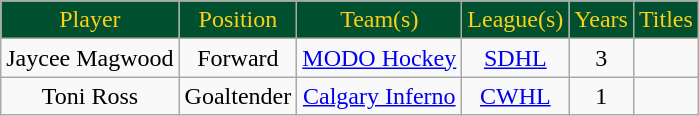<table class="wikitable sortable">
<tr align="center"  style=" background:#00502F;color:#FDD017;">
<td>Player</td>
<td>Position</td>
<td>Team(s)</td>
<td>League(s)</td>
<td>Years</td>
<td>Titles</td>
</tr>
<tr align="center" bgcolor="">
<td>Jaycee Magwood</td>
<td>Forward</td>
<td><a href='#'>MODO Hockey</a></td>
<td><a href='#'>SDHL</a></td>
<td>3</td>
<td></td>
</tr>
<tr align="center" bgcolor="">
<td>Toni Ross</td>
<td>Goaltender</td>
<td><a href='#'>Calgary Inferno</a></td>
<td><a href='#'>CWHL</a></td>
<td>1</td>
<td></td>
</tr>
</table>
